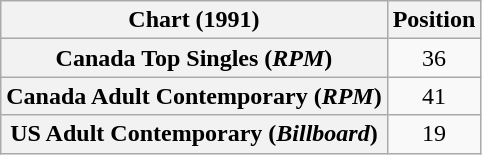<table class="wikitable sortable plainrowheaders" style="text-align:center">
<tr>
<th>Chart (1991)</th>
<th>Position</th>
</tr>
<tr>
<th scope="row">Canada Top Singles (<em>RPM</em>)</th>
<td>36</td>
</tr>
<tr>
<th scope="row">Canada Adult Contemporary (<em>RPM</em>)</th>
<td>41</td>
</tr>
<tr>
<th scope="row">US Adult Contemporary (<em>Billboard</em>)</th>
<td>19</td>
</tr>
</table>
